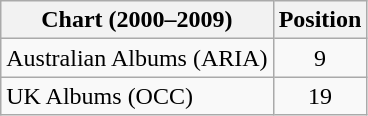<table class="wikitable sortable">
<tr>
<th>Chart (2000–2009)</th>
<th>Position</th>
</tr>
<tr>
<td scope="row">Australian Albums (ARIA)</td>
<td align="center">9</td>
</tr>
<tr>
<td scope="row">UK Albums (OCC)</td>
<td style="text-align:center;">19</td>
</tr>
</table>
